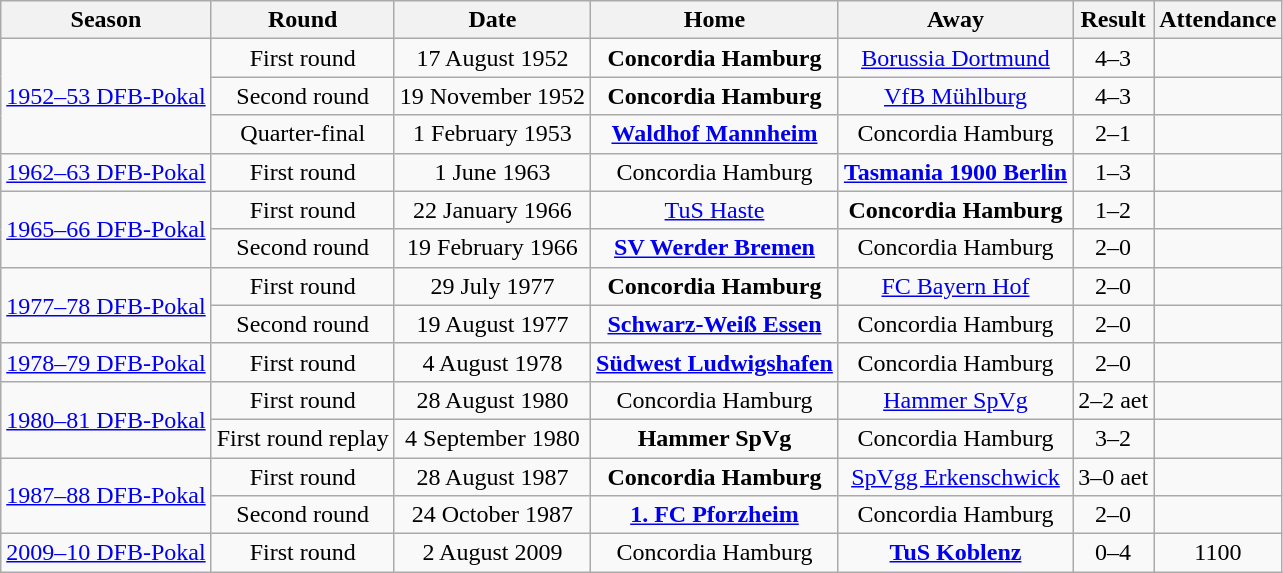<table class="wikitable">
<tr>
<th>Season</th>
<th>Round</th>
<th>Date</th>
<th>Home</th>
<th>Away</th>
<th>Result</th>
<th>Attendance</th>
</tr>
<tr align="center">
<td rowspan=3><a href='#'>1952–53 DFB-Pokal</a></td>
<td>First round</td>
<td>17 August 1952</td>
<td><strong>Concordia Hamburg</strong></td>
<td><a href='#'>Borussia Dortmund</a></td>
<td>4–3</td>
<td></td>
</tr>
<tr align="center">
<td>Second round</td>
<td>19 November 1952</td>
<td><strong>Concordia Hamburg</strong></td>
<td><a href='#'>VfB Mühlburg</a></td>
<td>4–3</td>
<td></td>
</tr>
<tr align="center">
<td>Quarter-final</td>
<td>1 February 1953</td>
<td><strong><a href='#'>Waldhof Mannheim</a></strong></td>
<td>Concordia Hamburg</td>
<td>2–1</td>
<td></td>
</tr>
<tr align="center">
<td><a href='#'>1962–63 DFB-Pokal</a></td>
<td>First round</td>
<td>1 June 1963</td>
<td>Concordia Hamburg</td>
<td><strong><a href='#'>Tasmania 1900 Berlin</a></strong></td>
<td>1–3</td>
<td></td>
</tr>
<tr align="center">
<td rowspan=2><a href='#'>1965–66 DFB-Pokal</a></td>
<td>First round</td>
<td>22 January 1966</td>
<td><a href='#'>TuS Haste</a></td>
<td><strong>Concordia Hamburg</strong></td>
<td>1–2</td>
<td></td>
</tr>
<tr align="center">
<td>Second round</td>
<td>19 February 1966</td>
<td><strong><a href='#'>SV Werder Bremen</a></strong></td>
<td>Concordia Hamburg</td>
<td>2–0</td>
<td></td>
</tr>
<tr align="center">
<td rowspan=2><a href='#'>1977–78 DFB-Pokal</a></td>
<td>First round</td>
<td>29 July 1977</td>
<td><strong>Concordia Hamburg</strong></td>
<td><a href='#'>FC Bayern Hof</a></td>
<td>2–0</td>
<td></td>
</tr>
<tr align="center">
<td>Second round</td>
<td>19 August 1977</td>
<td><strong><a href='#'>Schwarz-Weiß Essen</a></strong></td>
<td>Concordia Hamburg</td>
<td>2–0</td>
<td></td>
</tr>
<tr align="center">
<td><a href='#'>1978–79 DFB-Pokal</a></td>
<td>First round</td>
<td>4 August 1978</td>
<td><strong><a href='#'>Südwest Ludwigshafen</a></strong></td>
<td>Concordia Hamburg</td>
<td>2–0</td>
<td></td>
</tr>
<tr align="center">
<td rowspan=2><a href='#'>1980–81 DFB-Pokal</a></td>
<td>First round</td>
<td>28 August 1980</td>
<td>Concordia Hamburg</td>
<td><a href='#'>Hammer SpVg</a></td>
<td>2–2 aet</td>
<td></td>
</tr>
<tr align="center">
<td>First round replay</td>
<td>4 September 1980</td>
<td><strong>Hammer SpVg</strong></td>
<td>Concordia Hamburg</td>
<td>3–2</td>
<td></td>
</tr>
<tr align="center">
<td rowspan=2><a href='#'>1987–88 DFB-Pokal</a></td>
<td>First round</td>
<td>28 August 1987</td>
<td><strong>Concordia Hamburg</strong></td>
<td><a href='#'>SpVgg Erkenschwick</a></td>
<td>3–0 aet</td>
<td></td>
</tr>
<tr align="center">
<td>Second round</td>
<td>24 October 1987</td>
<td><strong><a href='#'>1. FC Pforzheim</a></strong></td>
<td>Concordia Hamburg</td>
<td>2–0</td>
<td></td>
</tr>
<tr align="center">
<td><a href='#'>2009–10 DFB-Pokal</a></td>
<td>First round</td>
<td>2 August 2009</td>
<td>Concordia Hamburg</td>
<td><strong><a href='#'>TuS Koblenz</a></strong></td>
<td>0–4</td>
<td>1100</td>
</tr>
</table>
